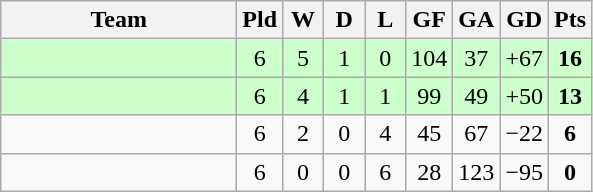<table class="wikitable" style="text-align:center;">
<tr>
<th width=150>Team</th>
<th width=20>Pld</th>
<th width=20>W</th>
<th width=20>D</th>
<th width=20>L</th>
<th width=20>GF</th>
<th width=20>GA</th>
<th width=20>GD</th>
<th width=20>Pts</th>
</tr>
<tr bgcolor=ccffcc>
<td align="left"></td>
<td>6</td>
<td>5</td>
<td>1</td>
<td>0</td>
<td>104</td>
<td>37</td>
<td>+67</td>
<td><strong>16</strong></td>
</tr>
<tr bgcolor=ccffcc>
<td align="left"></td>
<td>6</td>
<td>4</td>
<td>1</td>
<td>1</td>
<td>99</td>
<td>49</td>
<td>+50</td>
<td><strong>13</strong></td>
</tr>
<tr>
<td align="left"></td>
<td>6</td>
<td>2</td>
<td>0</td>
<td>4</td>
<td>45</td>
<td>67</td>
<td>−22</td>
<td><strong>6</strong></td>
</tr>
<tr>
<td align="left"></td>
<td>6</td>
<td>0</td>
<td>0</td>
<td>6</td>
<td>28</td>
<td>123</td>
<td>−95</td>
<td><strong>0</strong></td>
</tr>
</table>
